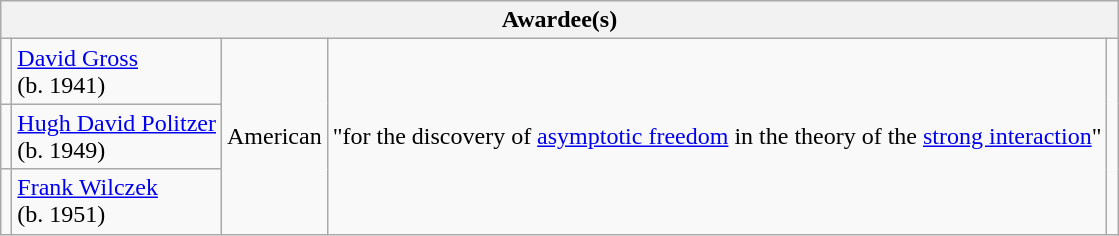<table class="wikitable">
<tr>
<th colspan="5">Awardee(s)</th>
</tr>
<tr>
<td></td>
<td><a href='#'>David Gross</a><br>(b. 1941)</td>
<td rowspan="3"> American</td>
<td rowspan="3">"for the discovery of <a href='#'>asymptotic freedom</a> in the theory of the <a href='#'>strong interaction</a>"</td>
<td rowspan="3"></td>
</tr>
<tr>
<td></td>
<td><a href='#'>Hugh David Politzer</a><br>(b. 1949)</td>
</tr>
<tr>
<td></td>
<td><a href='#'>Frank Wilczek</a><br>(b. 1951)</td>
</tr>
</table>
